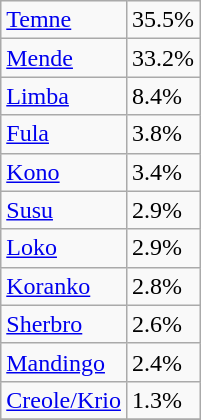<table class="wikitable floatright" style="margin-right:0; margin-left:1em;">
<tr>
<td><a href='#'>Temne</a></td>
<td>35.5%</td>
</tr>
<tr>
<td><a href='#'>Mende</a></td>
<td>33.2%</td>
</tr>
<tr>
<td><a href='#'>Limba</a></td>
<td>8.4%</td>
</tr>
<tr>
<td><a href='#'>Fula</a></td>
<td>3.8%</td>
</tr>
<tr>
<td><a href='#'>Kono</a></td>
<td>3.4%</td>
</tr>
<tr>
<td><a href='#'>Susu</a></td>
<td>2.9%</td>
</tr>
<tr>
<td><a href='#'>Loko</a></td>
<td>2.9%</td>
</tr>
<tr>
<td><a href='#'>Koranko</a></td>
<td>2.8%</td>
</tr>
<tr>
<td><a href='#'>Sherbro</a></td>
<td>2.6%</td>
</tr>
<tr>
<td><a href='#'>Mandingo</a></td>
<td>2.4%</td>
</tr>
<tr>
<td><a href='#'>Creole/Krio</a></td>
<td>1.3%</td>
</tr>
<tr>
</tr>
</table>
